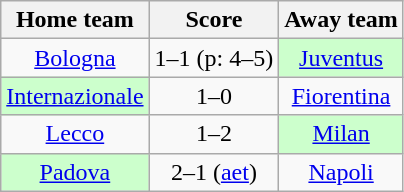<table class="wikitable" style="text-align: center">
<tr>
<th>Home team</th>
<th>Score</th>
<th>Away team</th>
</tr>
<tr>
<td><a href='#'>Bologna</a></td>
<td>1–1 (p: 4–5)</td>
<td bgcolor="ccffcc"><a href='#'>Juventus</a></td>
</tr>
<tr>
<td bgcolor="ccffcc"><a href='#'>Internazionale</a></td>
<td>1–0</td>
<td><a href='#'>Fiorentina</a></td>
</tr>
<tr>
<td><a href='#'>Lecco</a></td>
<td>1–2</td>
<td bgcolor="ccffcc"><a href='#'>Milan</a></td>
</tr>
<tr>
<td bgcolor="ccffcc"><a href='#'>Padova</a></td>
<td>2–1 (<a href='#'>aet</a>)</td>
<td><a href='#'>Napoli</a></td>
</tr>
</table>
